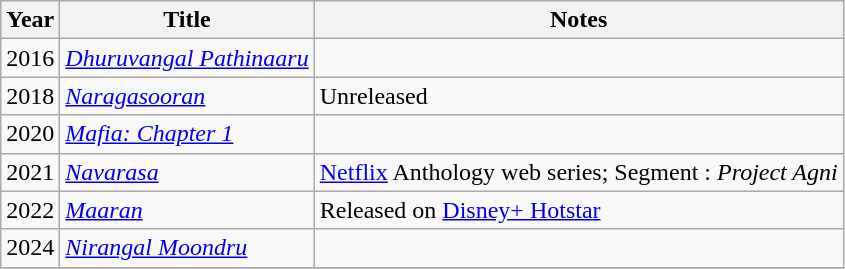<table class="wikitable sortable">
<tr>
<th>Year</th>
<th>Title</th>
<th scope="col" class="unsortable">Notes</th>
</tr>
<tr>
<td>2016</td>
<td><em><a href='#'>Dhuruvangal Pathinaaru</a></em></td>
<td></td>
</tr>
<tr>
<td>2018</td>
<td><em><a href='#'>Naragasooran</a></em></td>
<td>Unreleased</td>
</tr>
<tr>
<td>2020</td>
<td><em><a href='#'>Mafia: Chapter 1</a></em></td>
<td></td>
</tr>
<tr>
<td>2021</td>
<td><em><a href='#'>Navarasa</a></em></td>
<td><a href='#'>Netflix</a> Anthology web series; Segment : <em>Project Agni</em></td>
</tr>
<tr>
<td>2022</td>
<td><em><a href='#'>Maaran</a></em></td>
<td>Released on <a href='#'>Disney+ Hotstar</a></td>
</tr>
<tr>
<td>2024</td>
<td><em><a href='#'>Nirangal Moondru</a></em></td>
<td></td>
</tr>
<tr>
</tr>
</table>
